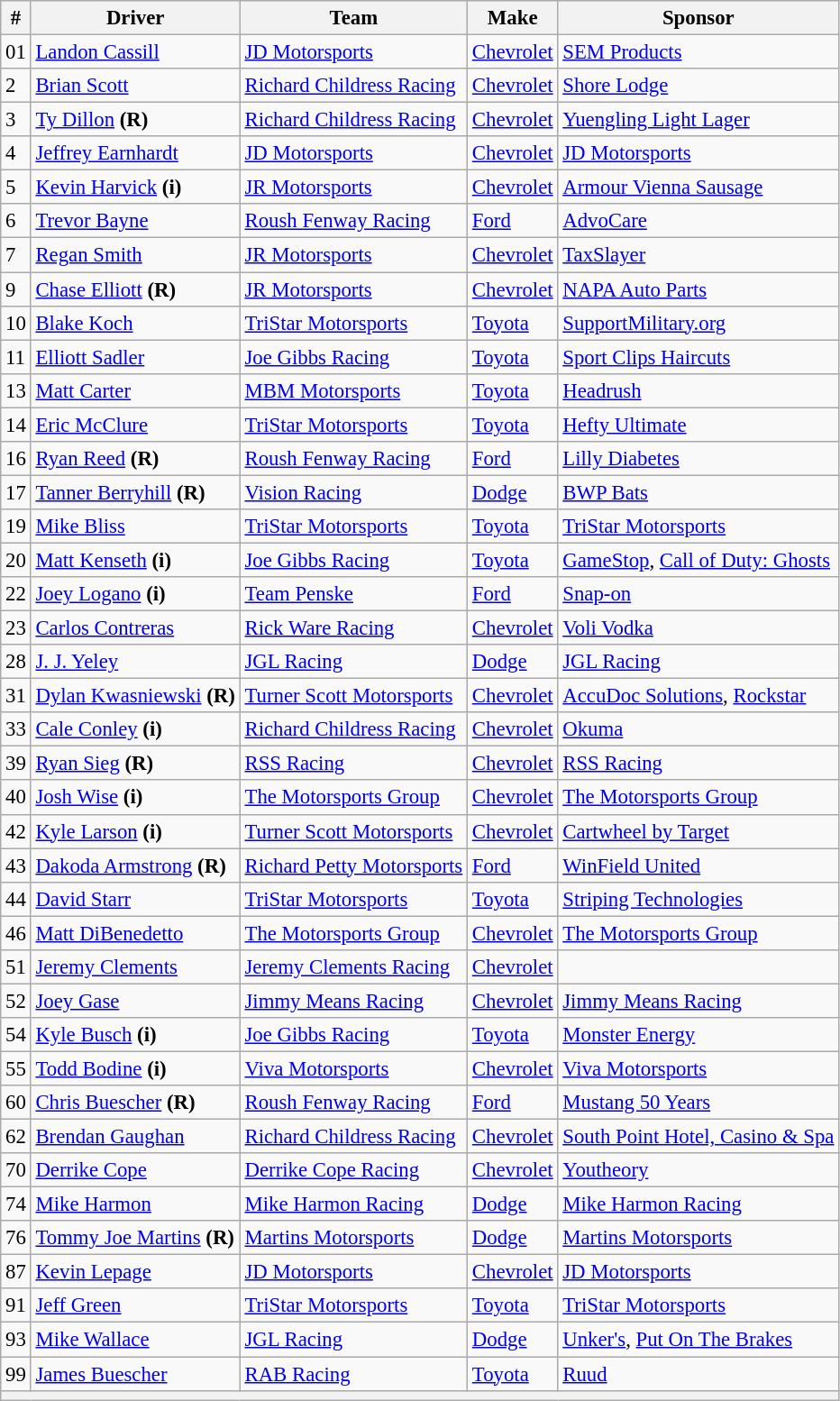<table class="wikitable" style="font-size:95%">
<tr>
<th>#</th>
<th>Driver</th>
<th>Team</th>
<th>Make</th>
<th>Sponsor</th>
</tr>
<tr>
<td>01</td>
<td><a href='#'>Landon Cassill</a></td>
<td><a href='#'>JD Motorsports</a></td>
<td><a href='#'>Chevrolet</a></td>
<td><a href='#'>SEM Products</a></td>
</tr>
<tr>
<td>2</td>
<td><a href='#'>Brian Scott</a></td>
<td><a href='#'>Richard Childress Racing</a></td>
<td><a href='#'>Chevrolet</a></td>
<td><a href='#'>Shore Lodge</a></td>
</tr>
<tr>
<td>3</td>
<td><a href='#'>Ty Dillon</a> <strong>(R)</strong></td>
<td><a href='#'>Richard Childress Racing</a></td>
<td><a href='#'>Chevrolet</a></td>
<td><a href='#'>Yuengling Light Lager</a></td>
</tr>
<tr>
<td>4</td>
<td><a href='#'>Jeffrey Earnhardt</a></td>
<td><a href='#'>JD Motorsports</a></td>
<td><a href='#'>Chevrolet</a></td>
<td><a href='#'>JD Motorsports</a></td>
</tr>
<tr>
<td>5</td>
<td><a href='#'>Kevin Harvick</a> <strong>(i)</strong></td>
<td><a href='#'>JR Motorsports</a></td>
<td><a href='#'>Chevrolet</a></td>
<td><a href='#'>Armour Vienna Sausage</a></td>
</tr>
<tr>
<td>6</td>
<td><a href='#'>Trevor Bayne</a></td>
<td><a href='#'>Roush Fenway Racing</a></td>
<td><a href='#'>Ford</a></td>
<td><a href='#'>AdvoCare</a></td>
</tr>
<tr>
<td>7</td>
<td><a href='#'>Regan Smith</a></td>
<td><a href='#'>JR Motorsports</a></td>
<td><a href='#'>Chevrolet</a></td>
<td><a href='#'>TaxSlayer</a></td>
</tr>
<tr>
<td>9</td>
<td><a href='#'>Chase Elliott</a> <strong>(R)</strong></td>
<td><a href='#'>JR Motorsports</a></td>
<td><a href='#'>Chevrolet</a></td>
<td><a href='#'>NAPA Auto Parts</a></td>
</tr>
<tr>
<td>10</td>
<td><a href='#'>Blake Koch</a></td>
<td><a href='#'>TriStar Motorsports</a></td>
<td><a href='#'>Toyota</a></td>
<td><a href='#'>SupportMilitary.org</a></td>
</tr>
<tr>
<td>11</td>
<td><a href='#'>Elliott Sadler</a></td>
<td><a href='#'>Joe Gibbs Racing</a></td>
<td><a href='#'>Toyota</a></td>
<td><a href='#'>Sport Clips Haircuts</a></td>
</tr>
<tr>
<td>13</td>
<td><a href='#'>Matt Carter</a></td>
<td><a href='#'>MBM Motorsports</a></td>
<td><a href='#'>Toyota</a></td>
<td><a href='#'>Headrush</a></td>
</tr>
<tr>
<td>14</td>
<td><a href='#'>Eric McClure</a></td>
<td><a href='#'>TriStar Motorsports</a></td>
<td><a href='#'>Toyota</a></td>
<td><a href='#'>Hefty Ultimate</a></td>
</tr>
<tr>
<td>16</td>
<td><a href='#'>Ryan Reed</a> <strong>(R)</strong></td>
<td><a href='#'>Roush Fenway Racing</a></td>
<td><a href='#'>Ford</a></td>
<td><a href='#'>Lilly Diabetes</a></td>
</tr>
<tr>
<td>17</td>
<td><a href='#'>Tanner Berryhill</a> <strong>(R)</strong></td>
<td><a href='#'>Vision Racing</a></td>
<td><a href='#'>Dodge</a></td>
<td><a href='#'>BWP Bats</a></td>
</tr>
<tr>
<td>19</td>
<td><a href='#'>Mike Bliss</a></td>
<td><a href='#'>TriStar Motorsports</a></td>
<td><a href='#'>Toyota</a></td>
<td><a href='#'>TriStar Motorsports</a></td>
</tr>
<tr>
<td>20</td>
<td><a href='#'>Matt Kenseth</a> <strong>(i)</strong></td>
<td><a href='#'>Joe Gibbs Racing</a></td>
<td><a href='#'>Toyota</a></td>
<td><a href='#'>GameStop</a>, <a href='#'>Call of Duty: Ghosts</a></td>
</tr>
<tr>
<td>22</td>
<td><a href='#'>Joey Logano</a> <strong>(i)</strong></td>
<td><a href='#'>Team Penske</a></td>
<td><a href='#'>Ford</a></td>
<td><a href='#'>Snap-on</a></td>
</tr>
<tr>
<td>23</td>
<td><a href='#'>Carlos Contreras</a></td>
<td><a href='#'>Rick Ware Racing</a></td>
<td><a href='#'>Chevrolet</a></td>
<td><a href='#'>Voli Vodka</a></td>
</tr>
<tr>
<td>28</td>
<td><a href='#'>J. J. Yeley</a></td>
<td><a href='#'>JGL Racing</a></td>
<td><a href='#'>Dodge</a></td>
<td><a href='#'>JGL Racing</a></td>
</tr>
<tr>
<td>31</td>
<td><a href='#'>Dylan Kwasniewski</a> <strong>(R)</strong></td>
<td><a href='#'>Turner Scott Motorsports</a></td>
<td><a href='#'>Chevrolet</a></td>
<td><a href='#'>AccuDoc Solutions</a>, <a href='#'>Rockstar</a></td>
</tr>
<tr>
<td>33</td>
<td><a href='#'>Cale Conley</a> <strong>(i)</strong></td>
<td><a href='#'>Richard Childress Racing</a></td>
<td><a href='#'>Chevrolet</a></td>
<td><a href='#'>Okuma</a></td>
</tr>
<tr>
<td>39</td>
<td><a href='#'>Ryan Sieg</a> <strong>(R)</strong></td>
<td><a href='#'>RSS Racing</a></td>
<td><a href='#'>Chevrolet</a></td>
<td><a href='#'>RSS Racing</a></td>
</tr>
<tr>
<td>40</td>
<td><a href='#'>Josh Wise</a> <strong>(i)</strong></td>
<td><a href='#'>The Motorsports Group</a></td>
<td><a href='#'>Chevrolet</a></td>
<td><a href='#'>The Motorsports Group</a></td>
</tr>
<tr>
<td>42</td>
<td><a href='#'>Kyle Larson</a> <strong>(i)</strong></td>
<td><a href='#'>Turner Scott Motorsports</a></td>
<td><a href='#'>Chevrolet</a></td>
<td><a href='#'>Cartwheel by Target</a></td>
</tr>
<tr>
<td>43</td>
<td><a href='#'>Dakoda Armstrong</a> <strong>(R)</strong></td>
<td><a href='#'>Richard Petty Motorsports</a></td>
<td><a href='#'>Ford</a></td>
<td><a href='#'>WinField United</a></td>
</tr>
<tr>
<td>44</td>
<td><a href='#'>David Starr</a></td>
<td><a href='#'>TriStar Motorsports</a></td>
<td><a href='#'>Toyota</a></td>
<td><a href='#'>Striping Technologies</a></td>
</tr>
<tr>
<td>46</td>
<td><a href='#'>Matt DiBenedetto</a></td>
<td><a href='#'>The Motorsports Group</a></td>
<td><a href='#'>Chevrolet</a></td>
<td><a href='#'>The Motorsports Group</a></td>
</tr>
<tr>
<td>51</td>
<td><a href='#'>Jeremy Clements</a></td>
<td><a href='#'>Jeremy Clements Racing</a></td>
<td><a href='#'>Chevrolet</a></td>
<td></td>
</tr>
<tr>
<td>52</td>
<td><a href='#'>Joey Gase</a></td>
<td><a href='#'>Jimmy Means Racing</a></td>
<td><a href='#'>Chevrolet</a></td>
<td><a href='#'>Jimmy Means Racing</a></td>
</tr>
<tr>
<td>54</td>
<td><a href='#'>Kyle Busch</a> <strong>(i)</strong></td>
<td><a href='#'>Joe Gibbs Racing</a></td>
<td><a href='#'>Toyota</a></td>
<td><a href='#'>Monster Energy</a></td>
</tr>
<tr>
<td>55</td>
<td><a href='#'>Todd Bodine</a> <strong>(i)</strong></td>
<td><a href='#'>Viva Motorsports</a></td>
<td><a href='#'>Chevrolet</a></td>
<td><a href='#'>Viva Motorsports</a></td>
</tr>
<tr>
<td>60</td>
<td><a href='#'>Chris Buescher</a> <strong>(R)</strong></td>
<td><a href='#'>Roush Fenway Racing</a></td>
<td><a href='#'>Ford</a></td>
<td><a href='#'>Mustang 50 Years</a></td>
</tr>
<tr>
<td>62</td>
<td><a href='#'>Brendan Gaughan</a></td>
<td><a href='#'>Richard Childress Racing</a></td>
<td><a href='#'>Chevrolet</a></td>
<td><a href='#'>South Point Hotel, Casino & Spa</a></td>
</tr>
<tr>
<td>70</td>
<td><a href='#'>Derrike Cope</a></td>
<td><a href='#'>Derrike Cope Racing</a></td>
<td><a href='#'>Chevrolet</a></td>
<td><a href='#'>Youtheory</a></td>
</tr>
<tr>
<td>74</td>
<td><a href='#'>Mike Harmon</a></td>
<td><a href='#'>Mike Harmon Racing</a></td>
<td><a href='#'>Dodge</a></td>
<td><a href='#'>Mike Harmon Racing</a></td>
</tr>
<tr>
<td>76</td>
<td><a href='#'>Tommy Joe Martins</a> <strong>(R)</strong></td>
<td><a href='#'>Martins Motorsports</a></td>
<td><a href='#'>Dodge</a></td>
<td><a href='#'>Martins Motorsports</a></td>
</tr>
<tr>
<td>87</td>
<td><a href='#'>Kevin Lepage</a></td>
<td><a href='#'>JD Motorsports</a></td>
<td><a href='#'>Chevrolet</a></td>
<td><a href='#'>JD Motorsports</a></td>
</tr>
<tr>
<td>91</td>
<td><a href='#'>Jeff Green</a></td>
<td><a href='#'>TriStar Motorsports</a></td>
<td><a href='#'>Toyota</a></td>
<td><a href='#'>TriStar Motorsports</a></td>
</tr>
<tr>
<td>93</td>
<td><a href='#'>Mike Wallace</a></td>
<td><a href='#'>JGL Racing</a></td>
<td><a href='#'>Dodge</a></td>
<td><a href='#'>Unker's</a>, <a href='#'>Put On The Brakes</a></td>
</tr>
<tr>
<td>99</td>
<td><a href='#'>James Buescher</a></td>
<td><a href='#'>RAB Racing</a></td>
<td><a href='#'>Toyota</a></td>
<td><a href='#'>Ruud</a></td>
</tr>
<tr>
<th colspan="5"></th>
</tr>
</table>
